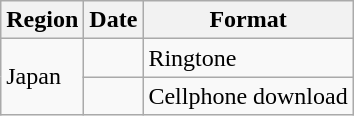<table class="wikitable">
<tr>
<th>Region</th>
<th>Date</th>
<th>Format</th>
</tr>
<tr>
<td rowspan="2">Japan</td>
<td></td>
<td>Ringtone</td>
</tr>
<tr>
<td></td>
<td>Cellphone download</td>
</tr>
</table>
